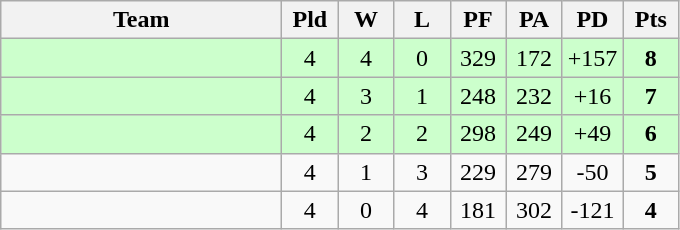<table class="wikitable" style="text-align:center;">
<tr>
<th width=180>Team</th>
<th width=30>Pld</th>
<th width=30>W</th>
<th width=30>L</th>
<th width=30>PF</th>
<th width=30>PA</th>
<th width=30>PD</th>
<th width=30>Pts</th>
</tr>
<tr bgcolor="#ccffcc">
<td align=left></td>
<td>4</td>
<td>4</td>
<td>0</td>
<td>329</td>
<td>172</td>
<td>+157</td>
<td><strong>8</strong></td>
</tr>
<tr bgcolor="#ccffcc">
<td align=left></td>
<td>4</td>
<td>3</td>
<td>1</td>
<td>248</td>
<td>232</td>
<td>+16</td>
<td><strong>7</strong></td>
</tr>
<tr bgcolor="#ccffcc">
<td align=left></td>
<td>4</td>
<td>2</td>
<td>2</td>
<td>298</td>
<td>249</td>
<td>+49</td>
<td><strong>6</strong></td>
</tr>
<tr>
<td align=left></td>
<td>4</td>
<td>1</td>
<td>3</td>
<td>229</td>
<td>279</td>
<td>-50</td>
<td><strong>5</strong></td>
</tr>
<tr>
<td align=left></td>
<td>4</td>
<td>0</td>
<td>4</td>
<td>181</td>
<td>302</td>
<td>-121</td>
<td><strong> 4</strong></td>
</tr>
</table>
